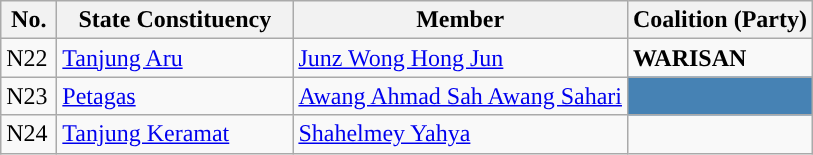<table class="wikitable sortable">
<tr>
<th width="30">No.</th>
<th width="150">State Constituency</th>
<th>Member</th>
<th>Coalition (Party)</th>
</tr>
<tr>
<td>N22</td>
<td><a href='#'>Tanjung Aru</a></td>
<td><a href='#'>Junz Wong Hong Jun</a></td>
<td><strong>WARISAN</strong></td>
</tr>
<tr>
<td>N23</td>
<td><a href='#'>Petagas</a></td>
<td><a href='#'>Awang Ahmad Sah Awang Sahari</a></td>
<td style="background-color: #4682B4;"></td>
</tr>
<tr>
<td>N24</td>
<td><a href='#'>Tanjung Keramat</a></td>
<td><a href='#'>Shahelmey Yahya</a></td>
<td></td>
</tr>
</table>
